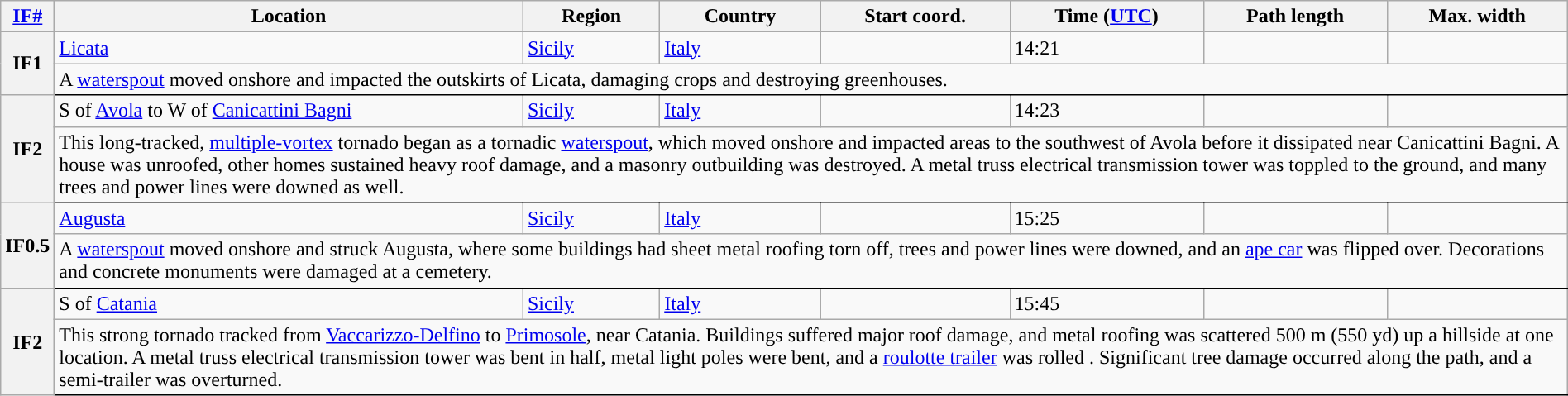<table class="wikitable sortable" style="width:100%;">
<tr>
<th scope="col" width="2%" align="center"><a href='#'>IF#</a></th>
<th scope="col" align="center" class="unsortable">Location</th>
<th scope="col" align="center" class="unsortable">Region</th>
<th scope="col" align="center">Country</th>
<th scope="col" align="center">Start coord.</th>
<th scope="col" align="center">Time (<a href='#'>UTC</a>)</th>
<th scope="col" align="center">Path length</th>
<th scope="col" align="center">Max. width</th>
</tr>
<tr>
<th scope="row" rowspan="2" style="background-color:#">IF1</th>
<td><a href='#'>Licata</a></td>
<td><a href='#'>Sicily</a></td>
<td><a href='#'>Italy</a></td>
<td></td>
<td>14:21</td>
<td></td>
<td></td>
</tr>
<tr class="expand-child">
<td colspan="8" style=" border-bottom: 1px solid black;">A <a href='#'>waterspout</a> moved onshore and impacted the outskirts of Licata, damaging crops and destroying greenhouses.</td>
</tr>
<tr>
<th scope="row" rowspan="2" style="background-color:#">IF2</th>
<td>S of <a href='#'>Avola</a> to W of <a href='#'>Canicattini Bagni</a></td>
<td><a href='#'>Sicily</a></td>
<td><a href='#'>Italy</a></td>
<td></td>
<td>14:23</td>
<td></td>
<td></td>
</tr>
<tr class="expand-child">
<td colspan="8" style=" border-bottom: 1px solid black;">This long-tracked, <a href='#'>multiple-vortex</a> tornado began as a tornadic <a href='#'>waterspout</a>, which moved onshore and impacted areas to the southwest of Avola before it dissipated near Canicattini Bagni. A house was unroofed, other homes sustained heavy roof damage, and a masonry outbuilding was destroyed. A metal truss electrical transmission tower was toppled to the ground, and many trees and power lines were downed as well.</td>
</tr>
<tr>
<th scope="row" rowspan="2" style="background-color:#">IF0.5</th>
<td><a href='#'>Augusta</a></td>
<td><a href='#'>Sicily</a></td>
<td><a href='#'>Italy</a></td>
<td></td>
<td>15:25</td>
<td></td>
<td></td>
</tr>
<tr class="expand-child">
<td colspan="8" style=" border-bottom: 1px solid black;">A <a href='#'>waterspout</a> moved onshore and struck Augusta, where some buildings had sheet metal roofing torn off, trees and power lines were downed, and an <a href='#'>ape car</a> was flipped over. Decorations and concrete monuments were damaged at a cemetery.</td>
</tr>
<tr>
<th scope="row" rowspan="2" style="background-color:#">IF2</th>
<td>S of <a href='#'>Catania</a></td>
<td><a href='#'>Sicily</a></td>
<td><a href='#'>Italy</a></td>
<td></td>
<td>15:45</td>
<td></td>
<td></td>
</tr>
<tr class="expand-child">
<td colspan="8" style=" border-bottom: 1px solid black;">This strong tornado tracked from <a href='#'>Vaccarizzo-Delfino</a> to <a href='#'>Primosole</a>, near Catania. Buildings suffered major roof damage, and metal roofing was scattered 500 m (550 yd) up a hillside at one location. A metal truss electrical transmission tower was bent in half, metal light poles were bent, and a <a href='#'>roulotte trailer</a> was rolled . Significant tree damage occurred along the path, and a semi-trailer was overturned.</td>
</tr>
</table>
